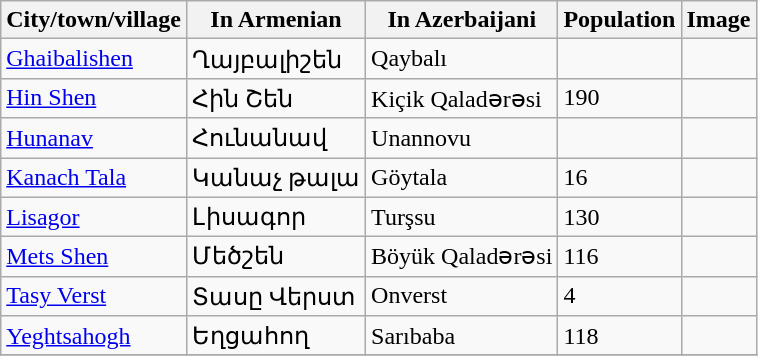<table class="wikitable sortable mw-collapsible">
<tr>
<th>City/town/village</th>
<th>In Armenian</th>
<th>In Azerbaijani</th>
<th>Population</th>
<th>Image</th>
</tr>
<tr>
<td><a href='#'>Ghaibalishen</a></td>
<td>Ղայբալիշեն</td>
<td>Qaybalı</td>
<td></td>
<td></td>
</tr>
<tr>
<td><a href='#'>Hin Shen</a></td>
<td>Հին Շեն</td>
<td>Kiçik Qaladərəsi</td>
<td>190</td>
<td></td>
</tr>
<tr>
<td><a href='#'>Hunanav</a></td>
<td>Հունանավ</td>
<td>Unannovu</td>
<td></td>
<td></td>
</tr>
<tr>
<td><a href='#'>Kanach Tala</a></td>
<td>Կանաչ թալա</td>
<td>Göytala</td>
<td>16</td>
<td></td>
</tr>
<tr>
<td><a href='#'>Lisagor</a></td>
<td>Լիսագոր</td>
<td>Turşsu</td>
<td>130</td>
<td></td>
</tr>
<tr>
<td><a href='#'>Mets Shen</a></td>
<td>Մեծշեն</td>
<td>Böyük Qaladərəsi</td>
<td>116</td>
<td></td>
</tr>
<tr>
<td><a href='#'>Tasy Verst</a></td>
<td>Տասը Վերստ</td>
<td>Onverst</td>
<td>4</td>
<td></td>
</tr>
<tr>
<td><a href='#'>Yeghtsahogh</a></td>
<td>Եղցահող</td>
<td>Sarıbaba</td>
<td>118</td>
<td></td>
</tr>
<tr>
</tr>
</table>
